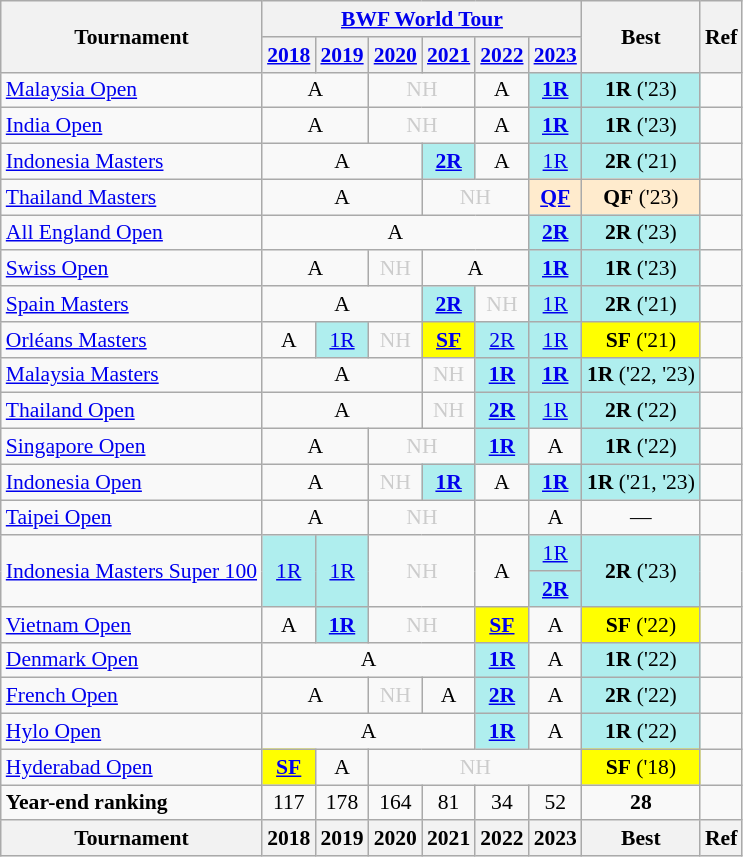<table style='font-size: 90%; text-align:center;' class='wikitable'>
<tr>
<th rowspan="2">Tournament</th>
<th colspan="6"><a href='#'>BWF World Tour</a></th>
<th rowspan="2">Best</th>
<th rowspan="2">Ref</th>
</tr>
<tr>
<th><a href='#'>2018</a></th>
<th><a href='#'>2019</a></th>
<th><a href='#'>2020</a></th>
<th><a href='#'>2021</a></th>
<th><a href='#'>2022</a></th>
<th><a href='#'>2023</a></th>
</tr>
<tr>
<td align=left><a href='#'>Malaysia Open</a></td>
<td colspan="2">A</td>
<td colspan="2" style=color:#ccc>NH</td>
<td>A</td>
<td bgcolor=AFEEEE><strong><a href='#'>1R</a></strong></td>
<td bgcolor=AFEEEE><strong>1R</strong> ('23)</td>
<td></td>
</tr>
<tr>
<td align=left><a href='#'>India Open</a></td>
<td colspan="2">A</td>
<td colspan="2" style=color:#ccc>NH</td>
<td>A</td>
<td bgcolor=AFEEEE><strong><a href='#'>1R</a></strong></td>
<td bgcolor=AFEEEE><strong>1R</strong> ('23)</td>
<td></td>
</tr>
<tr>
<td align=left><a href='#'>Indonesia Masters</a></td>
<td colspan="3">A</td>
<td bgcolor=AFEEEE><strong><a href='#'>2R</a></strong></td>
<td>A</td>
<td bgcolor=AFEEEE><a href='#'>1R</a></td>
<td bgcolor=AFEEEE><strong>2R</strong> ('21)</td>
<td></td>
</tr>
<tr>
<td align=left><a href='#'>Thailand Masters</a></td>
<td colspan="3">A</td>
<td colspan="2" style=color:#ccc>NH</td>
<td bgcolor=FFEBCD><strong><a href='#'>QF</a></strong></td>
<td bgcolor=FFEBCD><strong>QF</strong> ('23)</td>
<td></td>
</tr>
<tr>
<td align=left><a href='#'>All England Open</a></td>
<td colspan="5">A</td>
<td bgcolor=AFEEEE><strong><a href='#'>2R</a></strong></td>
<td bgcolor=AFEEEE><strong>2R</strong> ('23)</td>
<td></td>
</tr>
<tr>
<td align=left><a href='#'>Swiss Open</a></td>
<td colspan="2">A</td>
<td style=color:#ccc>NH</td>
<td colspan="2">A</td>
<td bgcolor=AFEEEE><strong><a href='#'>1R</a></strong></td>
<td bgcolor=AFEEEE><strong>1R</strong> ('23)</td>
<td></td>
</tr>
<tr>
<td align=left><a href='#'>Spain Masters</a></td>
<td colspan="3">A</td>
<td bgcolor=AFEEEE><strong><a href='#'>2R</a></strong></td>
<td style=color:#ccc>NH</td>
<td bgcolor=AFEEEE><a href='#'>1R</a></td>
<td bgcolor=AFEEEE><strong>2R</strong> ('21)</td>
<td></td>
</tr>
<tr>
<td align=left><a href='#'>Orléans Masters</a></td>
<td>A</td>
<td bgcolor=AFEEEE><a href='#'>1R</a></td>
<td style=color:#ccc>NH</td>
<td bgcolor=FFFF00><strong><a href='#'>SF</a></strong></td>
<td bgcolor=AFEEEE><a href='#'>2R</a></td>
<td bgcolor=AFEEEE><a href='#'>1R</a></td>
<td bgcolor=FFFF00><strong>SF</strong> ('21)</td>
<td></td>
</tr>
<tr>
<td align=left><a href='#'>Malaysia Masters</a></td>
<td colspan="3">A</td>
<td style=color:#ccc>NH</td>
<td bgcolor=AFEEEE><strong><a href='#'>1R</a></strong></td>
<td bgcolor=AFEEEE><strong><a href='#'>1R</a></strong></td>
<td bgcolor=AFEEEE><strong>1R</strong> ('22, '23)</td>
<td></td>
</tr>
<tr>
<td align=left><a href='#'>Thailand Open</a></td>
<td colspan="3">A</td>
<td style=color:#ccc>NH</td>
<td bgcolor=AFEEEE><strong><a href='#'>2R</a></strong></td>
<td bgcolor=AFEEEE><a href='#'>1R</a></td>
<td bgcolor=AFEEEE><strong>2R</strong> ('22)</td>
<td></td>
</tr>
<tr>
<td align=left><a href='#'>Singapore Open</a></td>
<td colspan="2">A</td>
<td colspan="2" style=color:#ccc>NH</td>
<td bgcolor=AFEEEE><strong><a href='#'>1R</a></strong></td>
<td>A</td>
<td bgcolor=AFEEEE><strong>1R</strong> ('22)</td>
<td></td>
</tr>
<tr>
<td align=left><a href='#'>Indonesia Open</a></td>
<td colspan="2">A</td>
<td style=color:#ccc>NH</td>
<td bgcolor=AFEEEE><strong><a href='#'>1R</a></strong></td>
<td>A</td>
<td bgcolor=AFEEEE><strong><a href='#'>1R</a></strong></td>
<td bgcolor=AFEEEE><strong>1R</strong> ('21, '23)</td>
<td></td>
</tr>
<tr>
<td align=left><a href='#'>Taipei Open</a></td>
<td colspan="2">A</td>
<td colspan="2" style=color:#ccc>NH</td>
<td><a href='#'></a></td>
<td>A</td>
<td>—</td>
<td></td>
</tr>
<tr>
<td rowspan="2" align=left><a href='#'>Indonesia Masters Super 100</a></td>
<td rowspan="2" bgcolor=AFEEEE><a href='#'>1R</a></td>
<td rowspan="2" bgcolor=AFEEEE><a href='#'>1R</a></td>
<td rowspan="2" colspan="2" style=color:#ccc>NH</td>
<td rowspan="2">A</td>
<td bgcolor=AFEEEE><a href='#'>1R</a></td>
<td rowspan="2" bgcolor=AFEEEE><strong>2R</strong> ('23)</td>
<td rowspan="2"></td>
</tr>
<tr>
<td bgcolor=AFEEEE><strong><a href='#'>2R</a></strong></td>
</tr>
<tr>
<td align=left><a href='#'>Vietnam Open</a></td>
<td>A</td>
<td bgcolor=AFEEEE><strong><a href='#'>1R</a></strong></td>
<td colspan="2" style=color:#ccc>NH</td>
<td bgcolor=FFFF00><strong><a href='#'>SF</a></strong></td>
<td>A</td>
<td bgcolor=FFFF00><strong>SF</strong> ('22)</td>
<td></td>
</tr>
<tr>
<td align=left><a href='#'>Denmark Open</a></td>
<td colspan="4">A</td>
<td bgcolor=AFEEEE><strong><a href='#'>1R</a></strong></td>
<td>A</td>
<td bgcolor=AFEEEE><strong>1R</strong> ('22)</td>
<td></td>
</tr>
<tr>
<td align=left><a href='#'>French Open</a></td>
<td colspan="2">A</td>
<td style=color:#ccc>NH</td>
<td>A</td>
<td bgcolor=AFEEEE><strong><a href='#'>2R</a></strong></td>
<td>A</td>
<td bgcolor=AFEEEE><strong>2R</strong> ('22)</td>
<td></td>
</tr>
<tr>
<td align=left><a href='#'>Hylo Open</a></td>
<td colspan="4">A</td>
<td bgcolor=AFEEEE><strong><a href='#'>1R</a></strong></td>
<td>A</td>
<td bgcolor=AFEEEE><strong>1R</strong> ('22)</td>
<td></td>
</tr>
<tr>
<td align=left><a href='#'>Hyderabad Open</a></td>
<td bgcolor=FFFF00><strong><a href='#'>SF</a></strong></td>
<td>A</td>
<td colspan="4" style=color:#ccc>NH</td>
<td bgcolor=FFFF00><strong>SF</strong> ('18)</td>
<td></td>
</tr>
<tr>
<td align=left><strong>Year-end ranking</strong></td>
<td>117</td>
<td>178</td>
<td>164</td>
<td>81</td>
<td>34</td>
<td>52</td>
<td><strong>28</strong></td>
<td></td>
</tr>
<tr>
<th>Tournament</th>
<th>2018</th>
<th>2019</th>
<th>2020</th>
<th>2021</th>
<th>2022</th>
<th>2023</th>
<th>Best</th>
<th>Ref</th>
</tr>
</table>
